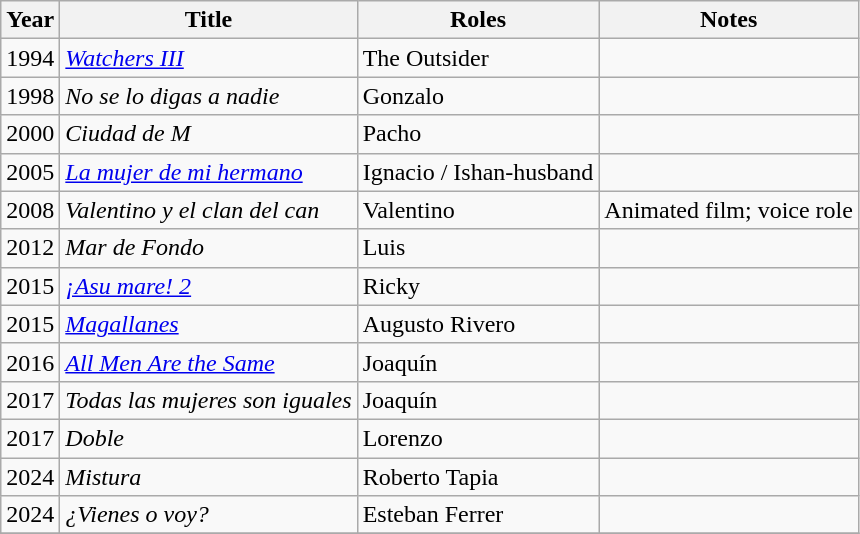<table class="wikitable sortable">
<tr>
<th>Year</th>
<th>Title</th>
<th>Roles</th>
<th>Notes</th>
</tr>
<tr>
<td>1994</td>
<td><em><a href='#'>Watchers III</a></em></td>
<td>The Outsider</td>
<td></td>
</tr>
<tr>
<td>1998</td>
<td><em>No se lo digas a nadie</em></td>
<td>Gonzalo</td>
<td></td>
</tr>
<tr>
<td>2000</td>
<td><em>Ciudad de M</em></td>
<td>Pacho</td>
<td></td>
</tr>
<tr>
<td>2005</td>
<td><em><a href='#'>La mujer de mi hermano</a></em></td>
<td>Ignacio / Ishan-husband</td>
<td></td>
</tr>
<tr>
<td>2008</td>
<td><em>Valentino y el clan del can</em></td>
<td>Valentino</td>
<td>Animated film; voice role</td>
</tr>
<tr>
<td>2012</td>
<td><em>Mar de Fondo</em></td>
<td>Luis</td>
<td></td>
</tr>
<tr>
<td>2015</td>
<td><em><a href='#'>¡Asu mare! 2</a></em></td>
<td>Ricky</td>
<td></td>
</tr>
<tr>
<td>2015</td>
<td><em><a href='#'>Magallanes</a></em></td>
<td>Augusto Rivero</td>
<td></td>
</tr>
<tr>
<td>2016</td>
<td><em><a href='#'>All Men Are the Same</a></em></td>
<td>Joaquín</td>
<td></td>
</tr>
<tr>
<td>2017</td>
<td><em>Todas las mujeres son iguales</em></td>
<td>Joaquín</td>
<td></td>
</tr>
<tr>
<td>2017</td>
<td><em>Doble</em></td>
<td>Lorenzo</td>
<td></td>
</tr>
<tr>
<td>2024</td>
<td><em>Mistura</em></td>
<td>Roberto Tapia</td>
<td></td>
</tr>
<tr>
<td>2024</td>
<td><em>¿Vienes o voy?</em></td>
<td>Esteban Ferrer</td>
<td></td>
</tr>
<tr>
</tr>
</table>
